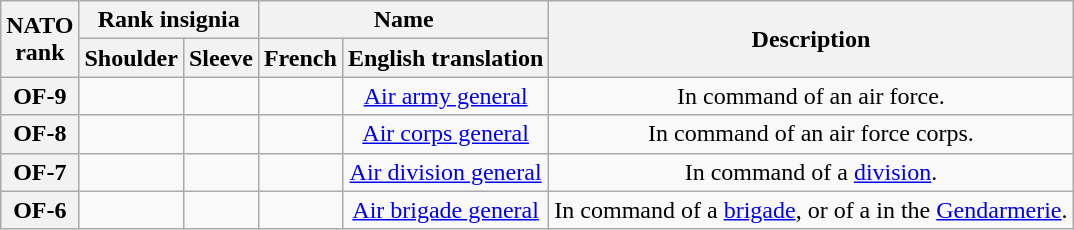<table class="wikitable plainrowheaders" style="text-align:center;" border="1">
<tr>
<th rowspan=2>NATO<br>rank</th>
<th colspan=2>Rank insignia</th>
<th colspan=2>Name</th>
<th rowspan=2>Description</th>
</tr>
<tr>
<th>Shoulder</th>
<th>Sleeve</th>
<th>French</th>
<th>English translation</th>
</tr>
<tr>
<th>OF-9</th>
<td></td>
<td></td>
<td></td>
<td><a href='#'>Air army general</a></td>
<td>In command of an air force.</td>
</tr>
<tr>
<th>OF-8</th>
<td></td>
<td></td>
<td></td>
<td><a href='#'>Air corps general</a></td>
<td>In command of an air force corps.</td>
</tr>
<tr>
<th>OF-7</th>
<td></td>
<td></td>
<td></td>
<td><a href='#'>Air division general</a></td>
<td>In command of a <a href='#'>division</a>.</td>
</tr>
<tr>
<th>OF-6</th>
<td></td>
<td></td>
<td></td>
<td><a href='#'>Air brigade general</a></td>
<td>In command of a <a href='#'>brigade</a>, or of a  in the <a href='#'>Gendarmerie</a>.</td>
</tr>
</table>
